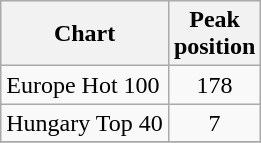<table class="wikitable">
<tr>
<th>Chart</th>
<th>Peak<br>position</th>
</tr>
<tr>
<td>Europe Hot 100</td>
<td align="center">178</td>
</tr>
<tr>
<td>Hungary Top 40</td>
<td align="center">7</td>
</tr>
<tr>
</tr>
</table>
